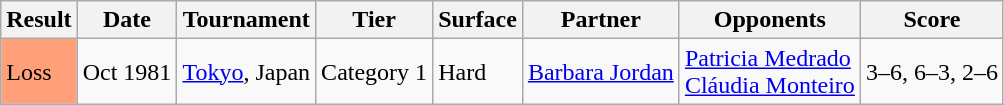<table class="sortable wikitable">
<tr>
<th>Result</th>
<th>Date</th>
<th>Tournament</th>
<th>Tier</th>
<th>Surface</th>
<th>Partner</th>
<th>Opponents</th>
<th class="unsortable">Score</th>
</tr>
<tr>
<td style="background:#FFA07A;">Loss</td>
<td>Oct 1981</td>
<td><a href='#'>Tokyo</a>, Japan</td>
<td>Category 1</td>
<td>Hard</td>
<td> <a href='#'>Barbara Jordan</a></td>
<td> <a href='#'>Patricia Medrado</a><br> <a href='#'>Cláudia Monteiro</a></td>
<td>3–6, 6–3, 2–6</td>
</tr>
</table>
